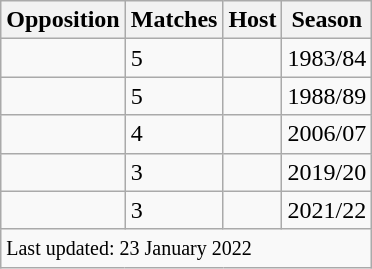<table class="wikitable sortable">
<tr>
<th scope=col>Opposition</th>
<th scope=col style="text-align:center">Matches</th>
<th scope=col>Host</th>
<th scope=col style="text-align:center">Season</th>
</tr>
<tr>
<td></td>
<td>5</td>
<td></td>
<td>1983/84</td>
</tr>
<tr>
<td></td>
<td>5</td>
<td></td>
<td>1988/89</td>
</tr>
<tr>
<td></td>
<td>4</td>
<td></td>
<td>2006/07</td>
</tr>
<tr>
<td></td>
<td>3</td>
<td></td>
<td>2019/20</td>
</tr>
<tr>
<td></td>
<td>3</td>
<td></td>
<td>2021/22</td>
</tr>
<tr class=sortbottom>
<td colspan=5><small>Last updated: 23 January 2022</small></td>
</tr>
</table>
